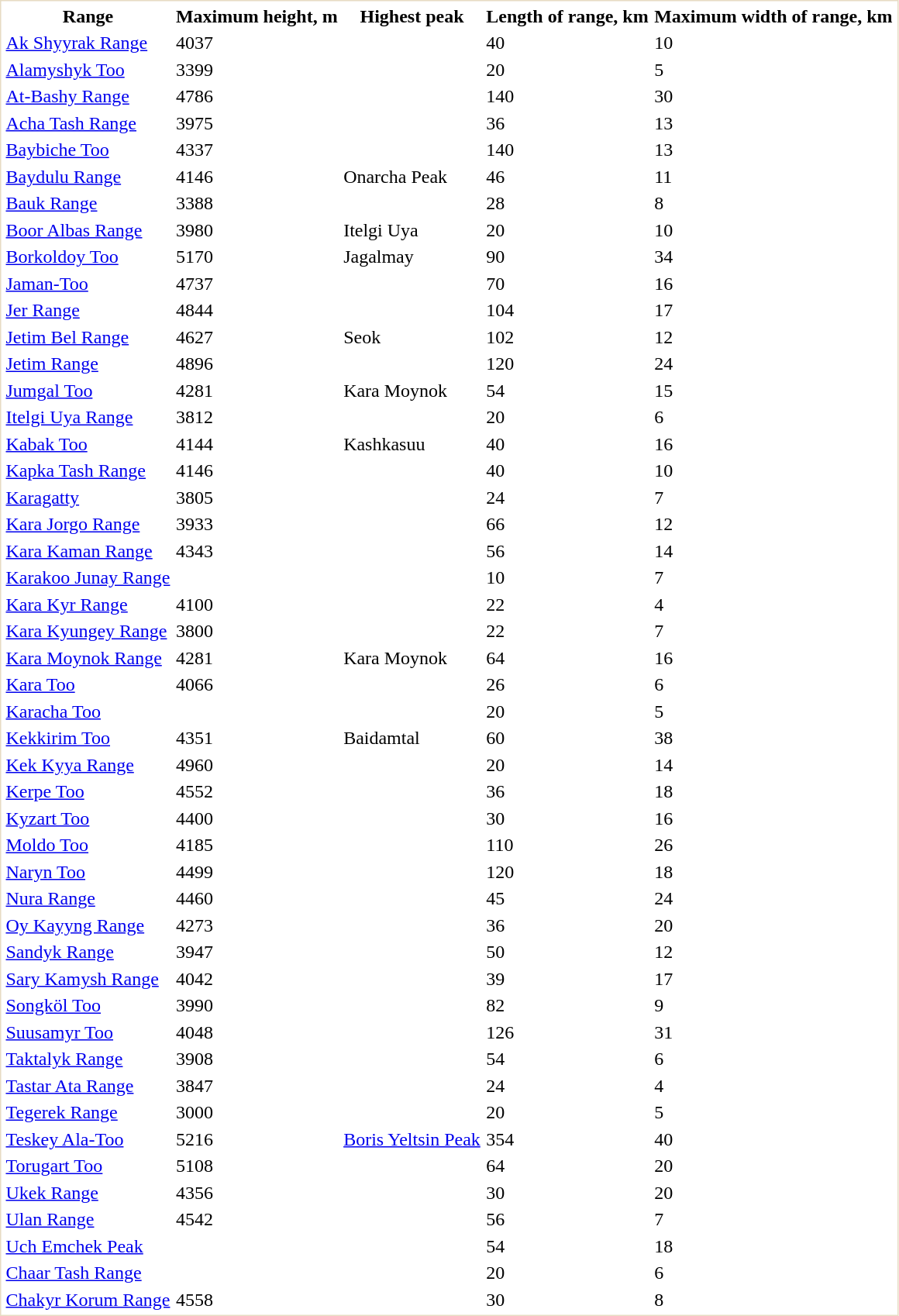<table class="sortable" border=0 cellspacing=3 cellpadding=1 style="border:1px solid #e7dcc3">
<tr>
<th>Range</th>
<th>Maximum height, m</th>
<th>Highest peak</th>
<th>Length of range, km</th>
<th>Maximum width of range, km</th>
</tr>
<tr>
<td><a href='#'>Ak Shyyrak Range</a></td>
<td>4037</td>
<td></td>
<td>40</td>
<td>10</td>
</tr>
<tr>
<td><a href='#'>Alamyshyk Too</a></td>
<td>3399</td>
<td></td>
<td>20</td>
<td>5</td>
</tr>
<tr>
<td><a href='#'>At-Bashy Range</a></td>
<td>4786</td>
<td></td>
<td>140</td>
<td>30</td>
</tr>
<tr>
<td><a href='#'>Acha Tash Range</a></td>
<td>3975</td>
<td></td>
<td>36</td>
<td>13</td>
</tr>
<tr>
<td><a href='#'>Baybiche Too</a></td>
<td>4337</td>
<td></td>
<td>140</td>
<td>13</td>
</tr>
<tr>
<td><a href='#'>Baydulu Range</a></td>
<td>4146</td>
<td>Onarcha Peak</td>
<td>46</td>
<td>11</td>
</tr>
<tr>
<td><a href='#'>Bauk Range</a></td>
<td>3388</td>
<td></td>
<td>28</td>
<td>8</td>
</tr>
<tr>
<td><a href='#'>Boor Albas Range</a></td>
<td>3980</td>
<td>Itelgi Uya</td>
<td>20</td>
<td>10</td>
</tr>
<tr>
<td><a href='#'>Borkoldoy Too</a></td>
<td>5170</td>
<td>Jagalmay</td>
<td>90</td>
<td>34</td>
</tr>
<tr>
<td><a href='#'>Jaman-Too</a></td>
<td>4737</td>
<td></td>
<td>70</td>
<td>16</td>
</tr>
<tr>
<td><a href='#'>Jer Range</a></td>
<td>4844</td>
<td></td>
<td>104</td>
<td>17</td>
</tr>
<tr>
<td><a href='#'>Jetim Bel Range</a></td>
<td>4627</td>
<td>Seok</td>
<td>102</td>
<td>12</td>
</tr>
<tr>
<td><a href='#'>Jetim Range</a></td>
<td>4896</td>
<td></td>
<td>120</td>
<td>24</td>
</tr>
<tr>
<td><a href='#'>Jumgal Too</a></td>
<td>4281</td>
<td>Kara Moynok</td>
<td>54</td>
<td>15</td>
</tr>
<tr>
<td><a href='#'>Itelgi Uya Range</a></td>
<td>3812</td>
<td></td>
<td>20</td>
<td>6</td>
</tr>
<tr>
<td><a href='#'>Kabak Too</a></td>
<td>4144</td>
<td>Kashkasuu</td>
<td>40</td>
<td>16</td>
</tr>
<tr>
<td><a href='#'>Kapka Tash Range</a></td>
<td>4146</td>
<td></td>
<td>40</td>
<td>10</td>
</tr>
<tr>
<td><a href='#'>Karagatty</a></td>
<td>3805</td>
<td></td>
<td>24</td>
<td>7</td>
</tr>
<tr>
<td><a href='#'>Kara Jorgo Range</a></td>
<td>3933</td>
<td></td>
<td>66</td>
<td>12</td>
</tr>
<tr>
<td><a href='#'>Kara Kaman Range</a></td>
<td>4343</td>
<td></td>
<td>56</td>
<td>14</td>
</tr>
<tr>
<td><a href='#'>Karakoo Junay Range</a></td>
<td></td>
<td></td>
<td>10</td>
<td>7</td>
</tr>
<tr>
<td><a href='#'>Kara Kyr Range</a></td>
<td>4100</td>
<td></td>
<td>22</td>
<td>4</td>
</tr>
<tr>
<td><a href='#'>Kara Kyungey Range</a></td>
<td>3800</td>
<td></td>
<td>22</td>
<td>7</td>
</tr>
<tr>
<td><a href='#'>Kara Moynok Range</a></td>
<td>4281</td>
<td>Kara Moynok</td>
<td>64</td>
<td>16</td>
</tr>
<tr>
<td><a href='#'>Kara Too</a></td>
<td>4066</td>
<td></td>
<td>26</td>
<td>6</td>
</tr>
<tr>
<td><a href='#'>Karacha Too</a></td>
<td></td>
<td></td>
<td>20</td>
<td>5</td>
</tr>
<tr>
<td><a href='#'>Kekkirim Too</a></td>
<td>4351</td>
<td>Baidamtal</td>
<td>60</td>
<td>38</td>
</tr>
<tr>
<td><a href='#'>Kek Kyya Range</a></td>
<td>4960</td>
<td></td>
<td>20</td>
<td>14</td>
</tr>
<tr>
<td><a href='#'>Kerpe Too</a></td>
<td>4552</td>
<td></td>
<td>36</td>
<td>18</td>
</tr>
<tr>
<td><a href='#'>Kyzart Too</a></td>
<td>4400</td>
<td></td>
<td>30</td>
<td>16</td>
</tr>
<tr>
<td><a href='#'>Moldo Too</a></td>
<td>4185</td>
<td></td>
<td>110</td>
<td>26</td>
</tr>
<tr>
<td><a href='#'>Naryn Too</a></td>
<td>4499</td>
<td></td>
<td>120</td>
<td>18</td>
</tr>
<tr>
<td><a href='#'>Nura Range</a></td>
<td>4460</td>
<td></td>
<td>45</td>
<td>24</td>
</tr>
<tr>
<td><a href='#'>Oy Kayyng Range</a></td>
<td>4273</td>
<td></td>
<td>36</td>
<td>20</td>
</tr>
<tr>
<td><a href='#'>Sandyk Range</a></td>
<td>3947</td>
<td></td>
<td>50</td>
<td>12</td>
</tr>
<tr>
<td><a href='#'>Sary Kamysh Range</a></td>
<td>4042</td>
<td></td>
<td>39</td>
<td>17</td>
</tr>
<tr>
<td><a href='#'>Songköl Too</a></td>
<td>3990</td>
<td></td>
<td>82</td>
<td>9</td>
</tr>
<tr>
<td><a href='#'>Suusamyr Too</a></td>
<td>4048</td>
<td></td>
<td>126</td>
<td>31</td>
</tr>
<tr>
<td><a href='#'>Taktalyk Range</a></td>
<td>3908</td>
<td></td>
<td>54</td>
<td>6</td>
</tr>
<tr>
<td><a href='#'>Tastar Ata Range</a></td>
<td>3847</td>
<td></td>
<td>24</td>
<td>4</td>
</tr>
<tr>
<td><a href='#'>Tegerek Range</a></td>
<td>3000</td>
<td></td>
<td>20</td>
<td>5</td>
</tr>
<tr>
<td><a href='#'>Teskey Ala-Too</a></td>
<td>5216</td>
<td><a href='#'>Boris Yeltsin Peak</a></td>
<td>354</td>
<td>40</td>
</tr>
<tr>
<td><a href='#'>Torugart Too</a></td>
<td>5108</td>
<td></td>
<td>64</td>
<td>20</td>
</tr>
<tr>
<td><a href='#'>Ukek Range</a></td>
<td>4356</td>
<td></td>
<td>30</td>
<td>20</td>
</tr>
<tr>
<td><a href='#'>Ulan Range</a></td>
<td>4542</td>
<td></td>
<td>56</td>
<td>7</td>
</tr>
<tr>
<td><a href='#'>Uch Emchek Peak</a></td>
<td></td>
<td></td>
<td>54</td>
<td>18</td>
</tr>
<tr>
<td><a href='#'>Chaar Tash Range</a></td>
<td></td>
<td></td>
<td>20</td>
<td>6</td>
</tr>
<tr>
<td><a href='#'>Chakyr Korum Range</a></td>
<td>4558</td>
<td></td>
<td>30</td>
<td>8</td>
</tr>
</table>
